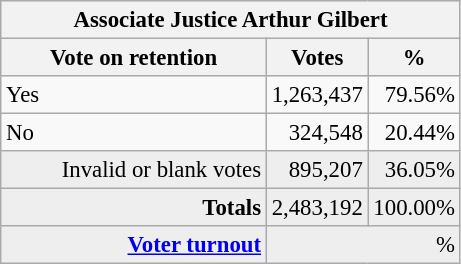<table class="wikitable" style="font-size: 95%;">
<tr style="background-color:#E9E9E9">
<th colspan=7>Associate Justice Arthur Gilbert</th>
</tr>
<tr style="background-color:#E9E9E9">
<th style="width: 170px">Vote on retention</th>
<th style="width: 50px">Votes</th>
<th style="width: 40px">%</th>
</tr>
<tr>
<td>Yes</td>
<td align="right">1,263,437</td>
<td align="right">79.56%</td>
</tr>
<tr>
<td>No</td>
<td align="right">324,548</td>
<td align="right">20.44%</td>
</tr>
<tr style="background-color:#EEEEEE">
<td align="right">Invalid or blank votes</td>
<td align="right">895,207</td>
<td align="right">36.05%</td>
</tr>
<tr style="background-color:#EEEEEE">
<td colspan="1" align="right"><strong>Totals</strong></td>
<td align="right">2,483,192</td>
<td align="right">100.00%</td>
</tr>
<tr style="background-color:#EEEEEE">
<td align="right"><strong><a href='#'>Voter turnout</a></strong></td>
<td colspan="2" align="right">%</td>
</tr>
</table>
